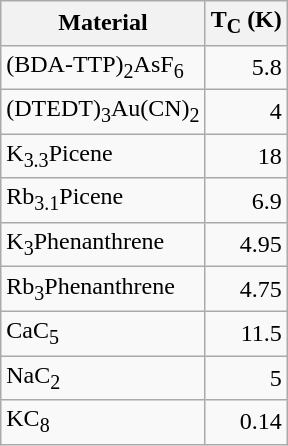<table class="wikitable">
<tr>
<th>Material</th>
<th>T<sub>C</sub> (K)</th>
</tr>
<tr>
<td>(BDA-TTP)<sub>2</sub>AsF<sub>6</sub></td>
<td align="right">5.8</td>
</tr>
<tr>
<td>(DTEDT)<sub>3</sub>Au(CN)<sub>2</sub></td>
<td align="right">4</td>
</tr>
<tr>
<td>K<sub>3.3</sub>Picene</td>
<td align="right">18</td>
</tr>
<tr>
<td>Rb<sub>3.1</sub>Picene</td>
<td align="right">6.9</td>
</tr>
<tr>
<td>K<sub>3</sub>Phenanthrene</td>
<td align="right">4.95</td>
</tr>
<tr>
<td>Rb<sub>3</sub>Phenanthrene</td>
<td align="right">4.75</td>
</tr>
<tr>
<td>CaC<sub>5</sub></td>
<td align="right">11.5</td>
</tr>
<tr>
<td>NaC<sub>2</sub></td>
<td align="right">5</td>
</tr>
<tr>
<td>KC<sub>8</sub></td>
<td align="right">0.14</td>
</tr>
</table>
